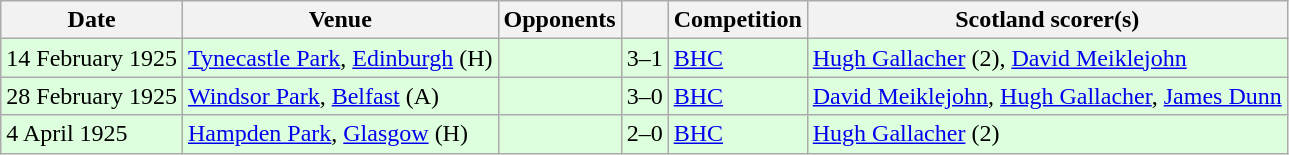<table class="wikitable">
<tr>
<th>Date</th>
<th>Venue</th>
<th>Opponents</th>
<th></th>
<th>Competition</th>
<th>Scotland scorer(s)</th>
</tr>
<tr bgcolor=#ddffdd>
<td>14 February 1925</td>
<td><a href='#'>Tynecastle Park</a>, <a href='#'>Edinburgh</a> (H)</td>
<td></td>
<td align=center>3–1</td>
<td><a href='#'>BHC</a></td>
<td><a href='#'>Hugh Gallacher</a> (2), <a href='#'>David Meiklejohn</a></td>
</tr>
<tr bgcolor=#ddffdd>
<td>28 February 1925</td>
<td><a href='#'>Windsor Park</a>, <a href='#'>Belfast</a> (A)</td>
<td></td>
<td align=center>3–0</td>
<td><a href='#'>BHC</a></td>
<td><a href='#'>David Meiklejohn</a>, <a href='#'>Hugh Gallacher</a>, <a href='#'>James Dunn</a></td>
</tr>
<tr bgcolor=#ddffdd>
<td>4 April 1925</td>
<td><a href='#'>Hampden Park</a>, <a href='#'>Glasgow</a> (H)</td>
<td></td>
<td align=center>2–0</td>
<td><a href='#'>BHC</a></td>
<td><a href='#'>Hugh Gallacher</a> (2)</td>
</tr>
</table>
